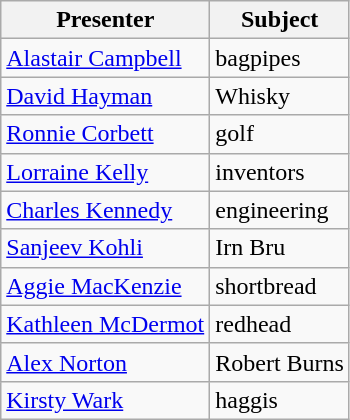<table class=wikitable>
<tr>
<th>Presenter</th>
<th>Subject</th>
</tr>
<tr>
<td><a href='#'>Alastair Campbell</a></td>
<td>bagpipes</td>
</tr>
<tr>
<td><a href='#'>David Hayman</a></td>
<td>Whisky</td>
</tr>
<tr>
<td><a href='#'>Ronnie Corbett</a></td>
<td>golf</td>
</tr>
<tr>
<td><a href='#'>Lorraine Kelly</a></td>
<td>inventors</td>
</tr>
<tr>
<td><a href='#'>Charles Kennedy</a></td>
<td>engineering</td>
</tr>
<tr>
<td><a href='#'>Sanjeev Kohli</a></td>
<td>Irn Bru</td>
</tr>
<tr>
<td><a href='#'>Aggie MacKenzie</a></td>
<td>shortbread</td>
</tr>
<tr>
<td><a href='#'>Kathleen McDermot</a></td>
<td>redhead</td>
</tr>
<tr>
<td><a href='#'>Alex Norton</a></td>
<td>Robert Burns</td>
</tr>
<tr>
<td><a href='#'>Kirsty Wark</a></td>
<td>haggis</td>
</tr>
</table>
